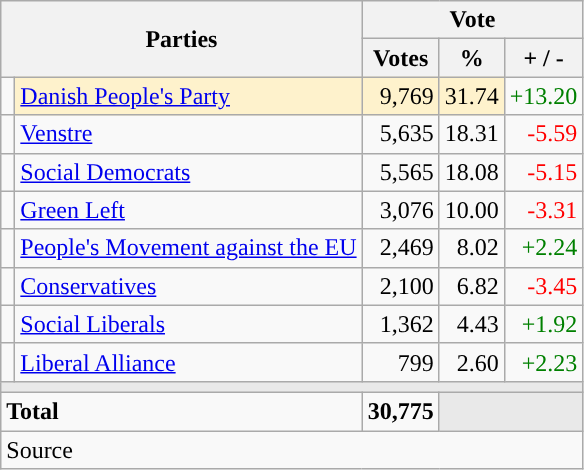<table class="wikitable" style="text-align:right;">
<tr>
<th style="text-align:centre;" rowspan="2" colspan="2" width="225">Parties</th>
<th colspan="3">Vote</th>
</tr>
<tr>
<th width="15">Votes</th>
<th width="15">%</th>
<th width="15">+ / -</th>
</tr>
<tr>
<td width="2" style="color:inherit;background:"></td>
<td bgcolor=#fef2cc   align="left"><a href='#'>Danish People's Party</a></td>
<td bgcolor=#fef2cc>9,769</td>
<td bgcolor=#fef2cc>31.74</td>
<td style=color:green;>+13.20</td>
</tr>
<tr>
<td width="2" style="color:inherit;background:"></td>
<td align="left"><a href='#'>Venstre</a></td>
<td>5,635</td>
<td>18.31</td>
<td style=color:red;>-5.59</td>
</tr>
<tr>
<td width="2" style="color:inherit;background:"></td>
<td align="left"><a href='#'>Social Democrats</a></td>
<td>5,565</td>
<td>18.08</td>
<td style=color:red;>-5.15</td>
</tr>
<tr>
<td width="2" style="color:inherit;background:"></td>
<td align="left"><a href='#'>Green Left</a></td>
<td>3,076</td>
<td>10.00</td>
<td style=color:red;>-3.31</td>
</tr>
<tr>
<td width="2" style="color:inherit;background:"></td>
<td align="left"><a href='#'>People's Movement against the EU</a></td>
<td>2,469</td>
<td>8.02</td>
<td style=color:green;>+2.24</td>
</tr>
<tr>
<td width="2" style="color:inherit;background:"></td>
<td align="left"><a href='#'>Conservatives</a></td>
<td>2,100</td>
<td>6.82</td>
<td style=color:red;>-3.45</td>
</tr>
<tr>
<td width="2" style="color:inherit;background:"></td>
<td align="left"><a href='#'>Social Liberals</a></td>
<td>1,362</td>
<td>4.43</td>
<td style=color:green;>+1.92</td>
</tr>
<tr>
<td width="2" style="color:inherit;background:"></td>
<td align="left"><a href='#'>Liberal Alliance</a></td>
<td>799</td>
<td>2.60</td>
<td style=color:green;>+2.23</td>
</tr>
<tr>
<td colspan="7" bgcolor="#E9E9E9"></td>
</tr>
<tr>
<td align="left" colspan="2"><strong>Total</strong></td>
<td><strong>30,775</strong></td>
<td bgcolor="#E9E9E9" colspan="2"></td>
</tr>
<tr>
<td align="left" colspan="6">Source</td>
</tr>
</table>
